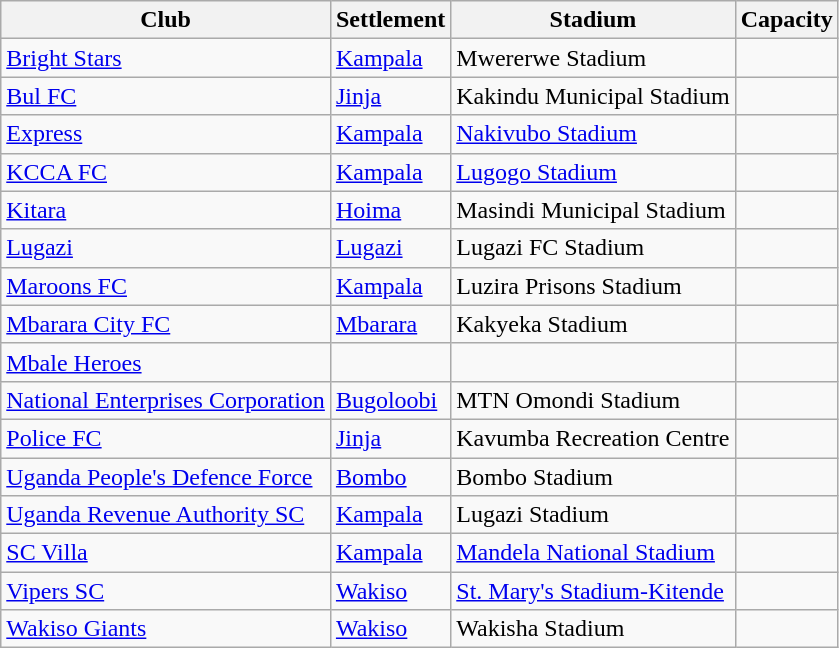<table class="wikitable sortable">
<tr>
<th>Club</th>
<th>Settlement</th>
<th>Stadium</th>
<th>Capacity</th>
</tr>
<tr>
<td><a href='#'>Bright Stars</a></td>
<td><a href='#'>Kampala</a></td>
<td>Mwererwe Stadium</td>
<td></td>
</tr>
<tr>
<td><a href='#'>Bul FC</a></td>
<td><a href='#'>Jinja</a></td>
<td>Kakindu Municipal Stadium</td>
<td></td>
</tr>
<tr>
<td><a href='#'>Express</a></td>
<td><a href='#'>Kampala</a></td>
<td><a href='#'>Nakivubo Stadium</a></td>
<td></td>
</tr>
<tr>
<td><a href='#'>KCCA FC</a></td>
<td><a href='#'>Kampala</a></td>
<td><a href='#'>Lugogo Stadium</a></td>
<td></td>
</tr>
<tr>
<td><a href='#'>Kitara</a></td>
<td><a href='#'>Hoima</a></td>
<td>Masindi Municipal Stadium</td>
<td></td>
</tr>
<tr>
<td><a href='#'>Lugazi</a></td>
<td><a href='#'>Lugazi</a></td>
<td>Lugazi FC Stadium</td>
<td></td>
</tr>
<tr>
<td><a href='#'>Maroons FC</a></td>
<td><a href='#'>Kampala</a></td>
<td>Luzira Prisons Stadium</td>
<td></td>
</tr>
<tr>
<td><a href='#'>Mbarara City FC</a></td>
<td><a href='#'>Mbarara</a></td>
<td>Kakyeka Stadium</td>
<td></td>
</tr>
<tr>
<td><a href='#'>Mbale Heroes</a></td>
<td></td>
<td></td>
<td></td>
</tr>
<tr>
<td><a href='#'>National Enterprises Corporation</a></td>
<td><a href='#'>Bugoloobi</a></td>
<td>MTN Omondi Stadium</td>
<td></td>
</tr>
<tr>
<td><a href='#'>Police FC</a></td>
<td><a href='#'>Jinja</a></td>
<td>Kavumba Recreation Centre</td>
<td></td>
</tr>
<tr>
<td><a href='#'>Uganda People's Defence Force</a></td>
<td><a href='#'>Bombo</a></td>
<td>Bombo Stadium</td>
<td></td>
</tr>
<tr>
<td><a href='#'>Uganda Revenue Authority SC</a></td>
<td><a href='#'>Kampala</a></td>
<td>Lugazi Stadium</td>
<td></td>
</tr>
<tr>
<td><a href='#'>SC Villa</a></td>
<td><a href='#'>Kampala</a></td>
<td><a href='#'>Mandela National Stadium</a></td>
<td></td>
</tr>
<tr>
<td><a href='#'>Vipers SC</a></td>
<td><a href='#'>Wakiso</a></td>
<td><a href='#'>St. Mary's Stadium-Kitende</a></td>
<td></td>
</tr>
<tr>
<td><a href='#'>Wakiso Giants</a></td>
<td><a href='#'>Wakiso</a></td>
<td>Wakisha Stadium</td>
<td></td>
</tr>
</table>
